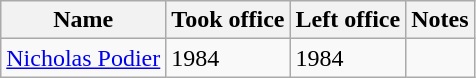<table class="wikitable">
<tr>
<th>Name</th>
<th>Took office</th>
<th>Left office</th>
<th>Notes</th>
</tr>
<tr>
<td><a href='#'>Nicholas Podier</a></td>
<td>1984</td>
<td>1984</td>
<td></td>
</tr>
</table>
